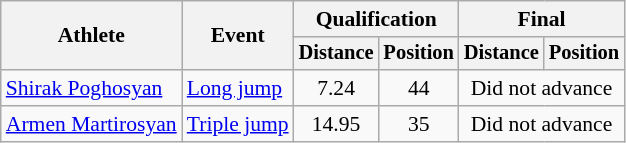<table class=wikitable style="font-size:90%">
<tr>
<th rowspan="2">Athlete</th>
<th rowspan="2">Event</th>
<th colspan="2">Qualification</th>
<th colspan="2">Final</th>
</tr>
<tr style="font-size:95%">
<th>Distance</th>
<th>Position</th>
<th>Distance</th>
<th>Position</th>
</tr>
<tr align=center>
<td align=left><a href='#'>Shirak Poghosyan</a></td>
<td align=left><a href='#'>Long jump</a></td>
<td>7.24</td>
<td>44</td>
<td colspan=2>Did not advance</td>
</tr>
<tr align=center>
<td align=left><a href='#'>Armen Martirosyan</a></td>
<td align=left><a href='#'>Triple jump</a></td>
<td>14.95</td>
<td>35</td>
<td colspan=2>Did not advance</td>
</tr>
</table>
